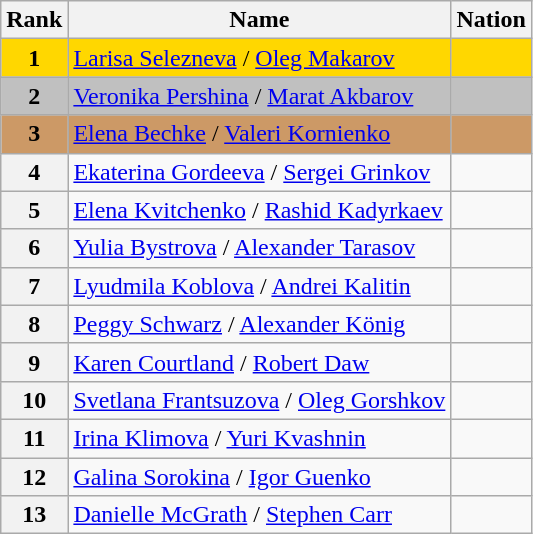<table class="wikitable">
<tr>
<th>Rank</th>
<th>Name</th>
<th>Nation</th>
</tr>
<tr bgcolor="gold">
<td align="center"><strong>1</strong></td>
<td><a href='#'>Larisa Selezneva</a> / <a href='#'>Oleg Makarov</a></td>
<td></td>
</tr>
<tr bgcolor="silver">
<td align="center"><strong>2</strong></td>
<td><a href='#'>Veronika Pershina</a> / <a href='#'>Marat Akbarov</a></td>
<td></td>
</tr>
<tr bgcolor="cc9966">
<td align="center"><strong>3</strong></td>
<td><a href='#'>Elena Bechke</a> / <a href='#'>Valeri Kornienko</a></td>
<td></td>
</tr>
<tr>
<th>4</th>
<td><a href='#'>Ekaterina Gordeeva</a> / <a href='#'>Sergei Grinkov</a></td>
<td></td>
</tr>
<tr>
<th>5</th>
<td><a href='#'>Elena Kvitchenko</a> / <a href='#'>Rashid Kadyrkaev</a></td>
<td></td>
</tr>
<tr>
<th>6</th>
<td><a href='#'>Yulia Bystrova</a> / <a href='#'>Alexander Tarasov</a></td>
<td></td>
</tr>
<tr>
<th>7</th>
<td><a href='#'>Lyudmila Koblova</a> / <a href='#'>Andrei Kalitin</a></td>
<td></td>
</tr>
<tr>
<th>8</th>
<td><a href='#'>Peggy Schwarz</a> / <a href='#'>Alexander König</a></td>
<td></td>
</tr>
<tr>
<th>9</th>
<td><a href='#'>Karen Courtland</a> / <a href='#'>Robert Daw</a></td>
<td></td>
</tr>
<tr>
<th>10</th>
<td><a href='#'>Svetlana Frantsuzova</a> / <a href='#'>Oleg Gorshkov</a></td>
<td></td>
</tr>
<tr>
<th>11</th>
<td><a href='#'>Irina Klimova</a> / <a href='#'>Yuri Kvashnin</a></td>
<td></td>
</tr>
<tr>
<th>12</th>
<td><a href='#'>Galina Sorokina</a> / <a href='#'>Igor Guenko</a></td>
<td></td>
</tr>
<tr>
<th>13</th>
<td><a href='#'>Danielle McGrath</a> / <a href='#'>Stephen Carr</a></td>
<td></td>
</tr>
</table>
